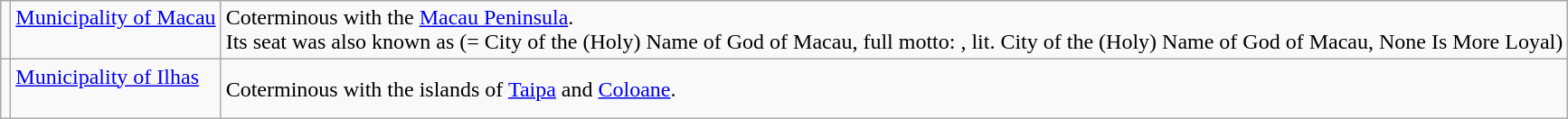<table class="wikitable">
<tr>
<td></td>
<td><a href='#'>Municipality of Macau</a><br><em></em><br> </td>
<td>Coterminous with the <a href='#'>Macau Peninsula</a>. <br>Its seat was also known as <em></em> (= City of the (Holy) Name of God of Macau, full motto: <em></em>, lit. City of the (Holy) Name of God of Macau, None Is More Loyal)</td>
</tr>
<tr>
<td></td>
<td><a href='#'>Municipality of Ilhas</a><br><em></em><br> </td>
<td>Coterminous with the islands of <a href='#'>Taipa</a> and <a href='#'>Coloane</a>.</td>
</tr>
</table>
